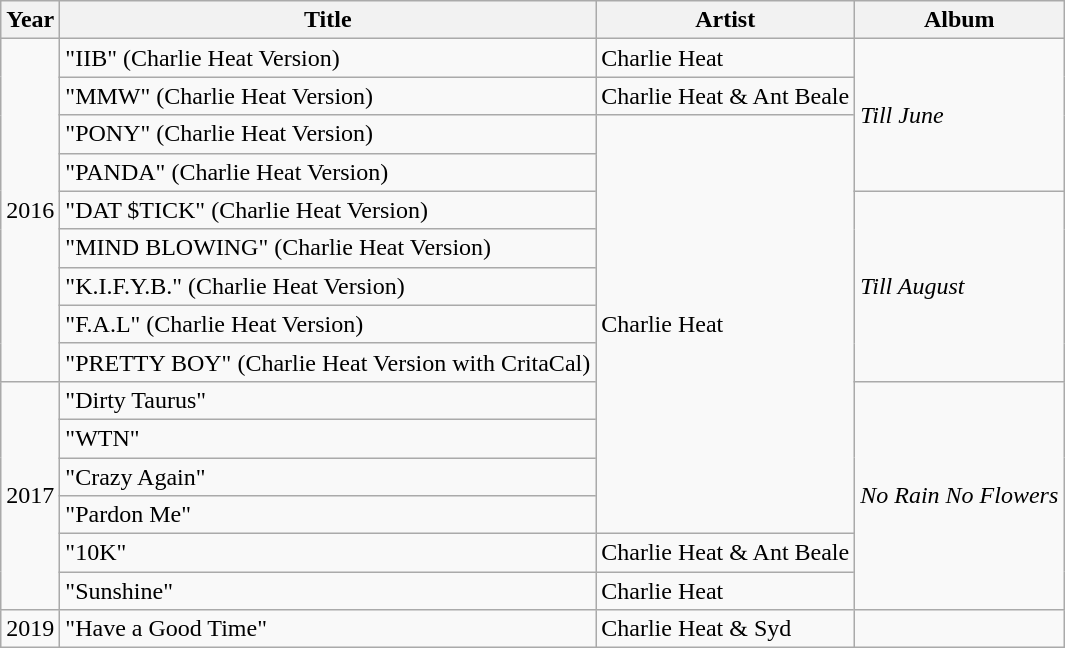<table class="wikitable mw-collapsible">
<tr>
<th>Year</th>
<th>Title</th>
<th>Artist</th>
<th>Album</th>
</tr>
<tr>
<td rowspan="9">2016</td>
<td>"IIB" (Charlie Heat Version)</td>
<td>Charlie Heat</td>
<td rowspan="4"><em>Till June</em></td>
</tr>
<tr>
<td>"MMW" (Charlie Heat Version)</td>
<td>Charlie Heat & Ant Beale</td>
</tr>
<tr>
<td>"PONY" (Charlie Heat Version)</td>
<td rowspan="11">Charlie Heat</td>
</tr>
<tr>
<td>"PANDA" (Charlie Heat Version)</td>
</tr>
<tr>
<td>"DAT $TICK" (Charlie Heat Version)</td>
<td rowspan="5"><em>Till August</em></td>
</tr>
<tr>
<td>"MIND BLOWING" (Charlie Heat Version)</td>
</tr>
<tr>
<td>"K.I.F.Y.B." (Charlie Heat Version)</td>
</tr>
<tr>
<td>"F.A.L" (Charlie Heat Version)</td>
</tr>
<tr>
<td>"PRETTY BOY" (Charlie Heat Version with CritaCal)</td>
</tr>
<tr>
<td rowspan="6">2017</td>
<td>"Dirty Taurus"</td>
<td rowspan="6"><em>No Rain No Flowers</em></td>
</tr>
<tr>
<td>"WTN"</td>
</tr>
<tr>
<td>"Crazy Again"</td>
</tr>
<tr>
<td>"Pardon Me"</td>
</tr>
<tr>
<td>"10K"</td>
<td>Charlie Heat & Ant Beale</td>
</tr>
<tr>
<td>"Sunshine"</td>
<td>Charlie Heat</td>
</tr>
<tr>
<td>2019</td>
<td>"Have a Good Time"</td>
<td>Charlie Heat & Syd</td>
<td></td>
</tr>
</table>
